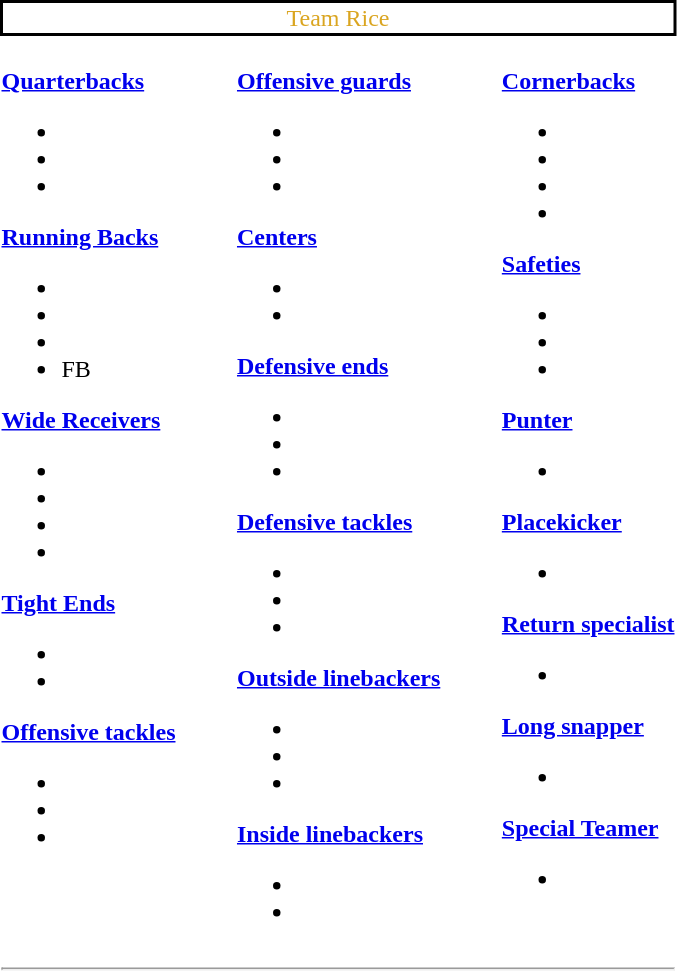<table class="toccolours" style="text-align: left;">
<tr>
<td colspan=11 style="color:#DAA520;background:#FFFFFF;border: 2px solid #000000; text-align: center">Team Rice</td>
</tr>
<tr>
<td valign="top"><br><strong><a href='#'>Quarterbacks</a></strong><ul><li></li><li></li><li></li></ul><strong><a href='#'>Running Backs</a></strong><ul><li></li><li></li><li></li><li> FB </li></ul><strong><a href='#'>Wide Receivers</a></strong><ul><li><strong></strong></li><li></li><li></li><li></li></ul><strong><a href='#'>Tight Ends</a></strong><ul><li></li><li></li></ul><strong><a href='#'>Offensive tackles</a></strong><ul><li></li><li></li><li></li></ul></td>
<td width="33"> </td>
<td valign="top"><br><strong><a href='#'>Offensive guards</a></strong><ul><li></li><li></li><li></li></ul><strong><a href='#'>Centers</a></strong><ul><li></li><li></li></ul><strong><a href='#'>Defensive ends</a></strong><ul><li></li><li></li><li></li></ul><strong><a href='#'>Defensive tackles</a></strong><ul><li></li><li></li><li></li></ul><strong><a href='#'>Outside linebackers</a></strong><ul><li></li><li></li><li></li></ul><strong><a href='#'>Inside linebackers</a></strong><ul><li></li><li></li></ul></td>
<td width="33"> </td>
<td valign="top"><br><strong><a href='#'>Cornerbacks</a></strong><ul><li></li><li></li><li></li><li></li></ul><strong><a href='#'>Safeties</a></strong><ul><li></li><li></li><li></li></ul><strong><a href='#'>Punter</a></strong><ul><li></li></ul><strong><a href='#'>Placekicker</a></strong><ul><li></li></ul><strong><a href='#'>Return specialist</a></strong><ul><li></li></ul><strong><a href='#'>Long snapper</a></strong><ul><li></li></ul><strong><a href='#'>Special Teamer</a></strong><ul><li></li></ul></td>
</tr>
<tr>
<td colspan=7><hr></td>
</tr>
</table>
